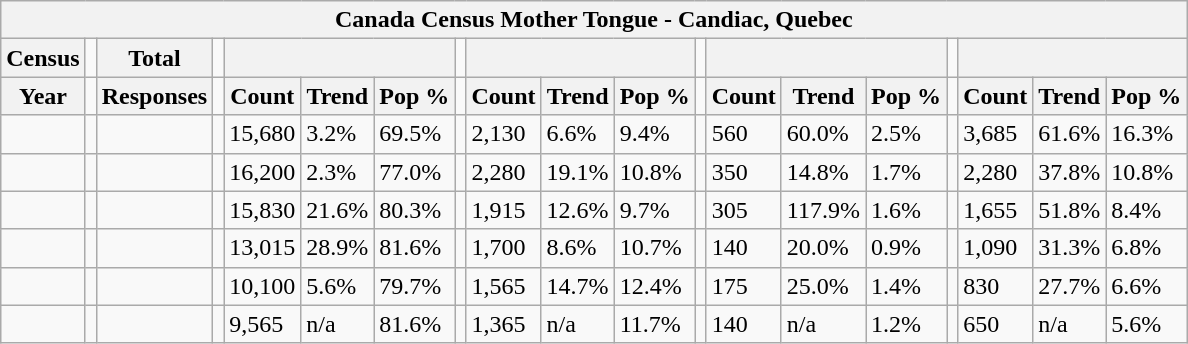<table class="wikitable">
<tr>
<th colspan="19">Canada Census Mother Tongue - Candiac, Quebec</th>
</tr>
<tr>
<th>Census</th>
<td></td>
<th>Total</th>
<td colspan="1"></td>
<th colspan="3"></th>
<td colspan="1"></td>
<th colspan="3"></th>
<td colspan="1"></td>
<th colspan="3"></th>
<td colspan="1"></td>
<th colspan="3"></th>
</tr>
<tr>
<th>Year</th>
<td></td>
<th>Responses</th>
<td></td>
<th>Count</th>
<th>Trend</th>
<th>Pop %</th>
<td></td>
<th>Count</th>
<th>Trend</th>
<th>Pop %</th>
<td></td>
<th>Count</th>
<th>Trend</th>
<th>Pop %</th>
<td></td>
<th>Count</th>
<th>Trend</th>
<th>Pop %</th>
</tr>
<tr>
<td></td>
<td></td>
<td></td>
<td></td>
<td>15,680</td>
<td> 3.2%</td>
<td>69.5%</td>
<td></td>
<td>2,130</td>
<td> 6.6%</td>
<td>9.4%</td>
<td></td>
<td>560</td>
<td> 60.0%</td>
<td>2.5%</td>
<td></td>
<td>3,685</td>
<td> 61.6%</td>
<td>16.3%</td>
</tr>
<tr>
<td></td>
<td></td>
<td></td>
<td></td>
<td>16,200</td>
<td> 2.3%</td>
<td>77.0%</td>
<td></td>
<td>2,280</td>
<td> 19.1%</td>
<td>10.8%</td>
<td></td>
<td>350</td>
<td> 14.8%</td>
<td>1.7%</td>
<td></td>
<td>2,280</td>
<td> 37.8%</td>
<td>10.8%</td>
</tr>
<tr>
<td></td>
<td></td>
<td></td>
<td></td>
<td>15,830</td>
<td> 21.6%</td>
<td>80.3%</td>
<td></td>
<td>1,915</td>
<td> 12.6%</td>
<td>9.7%</td>
<td></td>
<td>305</td>
<td> 117.9%</td>
<td>1.6%</td>
<td></td>
<td>1,655</td>
<td> 51.8%</td>
<td>8.4%</td>
</tr>
<tr>
<td></td>
<td></td>
<td></td>
<td></td>
<td>13,015</td>
<td> 28.9%</td>
<td>81.6%</td>
<td></td>
<td>1,700</td>
<td> 8.6%</td>
<td>10.7%</td>
<td></td>
<td>140</td>
<td> 20.0%</td>
<td>0.9%</td>
<td></td>
<td>1,090</td>
<td> 31.3%</td>
<td>6.8%</td>
</tr>
<tr>
<td></td>
<td></td>
<td></td>
<td></td>
<td>10,100</td>
<td> 5.6%</td>
<td>79.7%</td>
<td></td>
<td>1,565</td>
<td> 14.7%</td>
<td>12.4%</td>
<td></td>
<td>175</td>
<td> 25.0%</td>
<td>1.4%</td>
<td></td>
<td>830</td>
<td> 27.7%</td>
<td>6.6%</td>
</tr>
<tr>
<td></td>
<td></td>
<td></td>
<td></td>
<td>9,565</td>
<td>n/a</td>
<td>81.6%</td>
<td></td>
<td>1,365</td>
<td>n/a</td>
<td>11.7%</td>
<td></td>
<td>140</td>
<td>n/a</td>
<td>1.2%</td>
<td></td>
<td>650</td>
<td>n/a</td>
<td>5.6%</td>
</tr>
</table>
